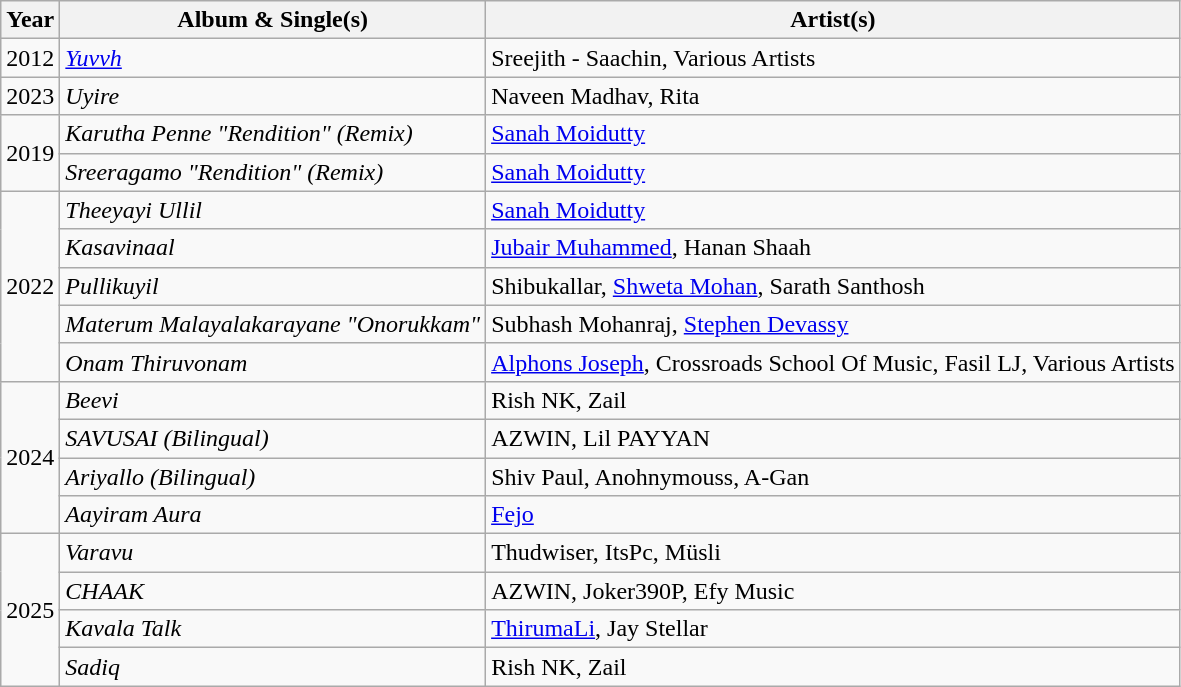<table class="wikitable">
<tr>
<th>Year</th>
<th>Album & Single(s)</th>
<th>Artist(s)<br></th>
</tr>
<tr>
<td>2012</td>
<td><em><a href='#'>Yuvvh</a></em></td>
<td>Sreejith - Saachin, Various Artists</td>
</tr>
<tr>
<td>2023</td>
<td><em>Uyire</em></td>
<td>Naveen Madhav, Rita</td>
</tr>
<tr>
<td rowspan="2">2019</td>
<td><em>Karutha Penne "Rendition" (Remix)</em></td>
<td><a href='#'>Sanah Moidutty</a></td>
</tr>
<tr>
<td><em>Sreeragamo "Rendition" (Remix)</em></td>
<td><a href='#'>Sanah Moidutty</a></td>
</tr>
<tr>
<td rowspan="5">2022</td>
<td><em>Theeyayi Ullil</em></td>
<td><a href='#'>Sanah Moidutty</a></td>
</tr>
<tr>
<td><em>Kasavinaal</em></td>
<td><a href='#'>Jubair Muhammed</a>, Hanan Shaah</td>
</tr>
<tr>
<td><em>Pullikuyil</em></td>
<td>Shibukallar, <a href='#'>Shweta Mohan</a>, Sarath Santhosh</td>
</tr>
<tr>
<td><em>Materum Malayalakarayane "Onorukkam"</em></td>
<td>Subhash Mohanraj, <a href='#'>Stephen Devassy</a></td>
</tr>
<tr>
<td><em>Onam Thiruvonam</em></td>
<td><a href='#'>Alphons Joseph</a>, Crossroads School Of Music, Fasil LJ, Various Artists</td>
</tr>
<tr>
<td rowspan="4">2024</td>
<td><em>Beevi</em></td>
<td>Rish NK, Zail</td>
</tr>
<tr>
<td><em>SAVUSAI (Bilingual)</em></td>
<td>AZWIN, Lil PAYYAN</td>
</tr>
<tr>
<td><em>Ariyallo (Bilingual)</em></td>
<td>Shiv Paul, Anohnymouss, A-Gan</td>
</tr>
<tr>
<td><em>Aayiram Aura</em></td>
<td><a href='#'>Fejo</a></td>
</tr>
<tr>
<td rowspan="4">2025</td>
<td><em>Varavu</em></td>
<td>Thudwiser, ItsPc, Müsli</td>
</tr>
<tr>
<td><em>CHAAK</em></td>
<td>AZWIN, Joker390P, Efy Music</td>
</tr>
<tr>
<td><em>Kavala Talk</em></td>
<td><a href='#'>ThirumaLi</a>, Jay Stellar</td>
</tr>
<tr>
<td><em>Sadiq</em></td>
<td>Rish NK, Zail</td>
</tr>
</table>
